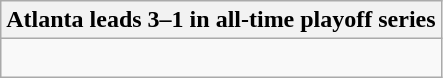<table class="wikitable collapsible collapsed">
<tr>
<th>Atlanta leads 3–1 in all-time playoff series</th>
</tr>
<tr>
<td><br>


</td>
</tr>
</table>
